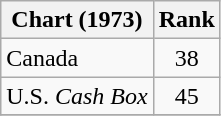<table class="wikitable">
<tr>
<th>Chart (1973)</th>
<th style="text-align:center;">Rank</th>
</tr>
<tr>
<td>Canada </td>
<td style="text-align:center;">38</td>
</tr>
<tr>
<td>U.S. <em>Cash Box</em> </td>
<td style="text-align:center;">45</td>
</tr>
<tr>
</tr>
</table>
